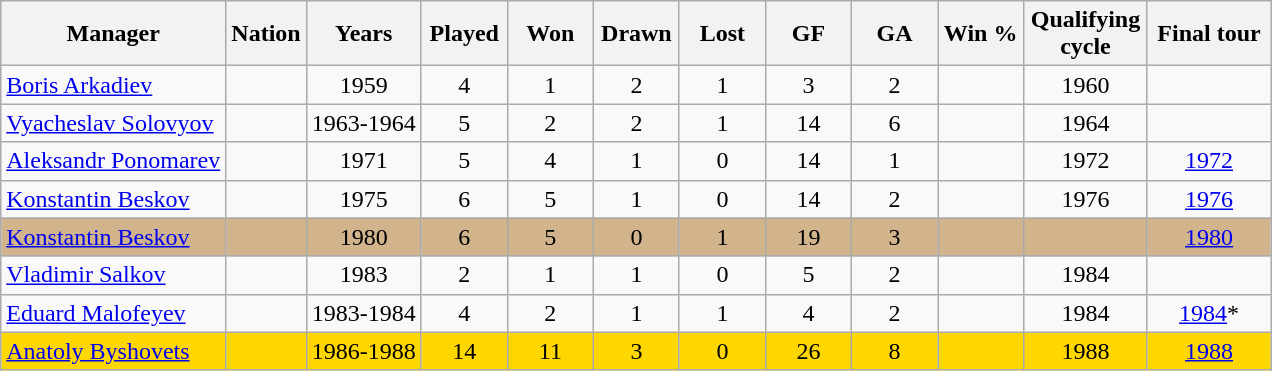<table class="wikitable" style="text-align:center;">
<tr>
<th>Manager</th>
<th>Nation</th>
<th>Years</th>
<th width=50px>Played</th>
<th width=50px>Won</th>
<th width=50px>Drawn</th>
<th width=50px>Lost</th>
<th width=50px>GF</th>
<th width=50px>GA</th>
<th width=50px>Win %</th>
<th width=75px>Qualifying cycle</th>
<th width=75px>Final tour</th>
</tr>
<tr>
<td style="text-align: left;"><a href='#'>Boris Arkadiev</a></td>
<td></td>
<td>1959</td>
<td>4</td>
<td>1</td>
<td>2</td>
<td>1</td>
<td>3</td>
<td>2</td>
<td></td>
<td>1960</td>
<td></td>
</tr>
<tr>
<td style="text-align: left;"><a href='#'>Vyacheslav Solovyov</a></td>
<td></td>
<td>1963-1964</td>
<td>5</td>
<td>2</td>
<td>2</td>
<td>1</td>
<td>14</td>
<td>6</td>
<td></td>
<td>1964</td>
<td></td>
</tr>
<tr>
<td style="text-align: left;"><a href='#'>Aleksandr Ponomarev</a></td>
<td></td>
<td>1971</td>
<td>5</td>
<td>4</td>
<td>1</td>
<td>0</td>
<td>14</td>
<td>1</td>
<td></td>
<td>1972</td>
<td><a href='#'>1972</a></td>
</tr>
<tr>
<td style="text-align: left;"><a href='#'>Konstantin Beskov</a></td>
<td></td>
<td>1975</td>
<td>6</td>
<td>5</td>
<td>1</td>
<td>0</td>
<td>14</td>
<td>2</td>
<td></td>
<td>1976</td>
<td><a href='#'>1976</a></td>
</tr>
<tr bgcolor=tan>
<td style="text-align: left;"><a href='#'>Konstantin Beskov</a></td>
<td></td>
<td>1980</td>
<td>6</td>
<td>5</td>
<td>0</td>
<td>1</td>
<td>19</td>
<td>3</td>
<td></td>
<td></td>
<td><a href='#'>1980</a></td>
</tr>
<tr>
<td style="text-align: left;"><a href='#'>Vladimir Salkov</a></td>
<td></td>
<td>1983</td>
<td>2</td>
<td>1</td>
<td>1</td>
<td>0</td>
<td>5</td>
<td>2</td>
<td></td>
<td>1984</td>
<td></td>
</tr>
<tr>
<td style="text-align: left;"><a href='#'>Eduard Malofeyev</a></td>
<td></td>
<td>1983-1984</td>
<td>4</td>
<td>2</td>
<td>1</td>
<td>1</td>
<td>4</td>
<td>2</td>
<td></td>
<td>1984</td>
<td><a href='#'>1984</a>*</td>
</tr>
<tr style="background:gold;">
<td style="text-align: left;"><a href='#'>Anatoly Byshovets</a></td>
<td></td>
<td>1986-1988</td>
<td>14</td>
<td>11</td>
<td>3</td>
<td>0</td>
<td>26</td>
<td>8</td>
<td></td>
<td>1988</td>
<td><a href='#'>1988</a></td>
</tr>
</table>
